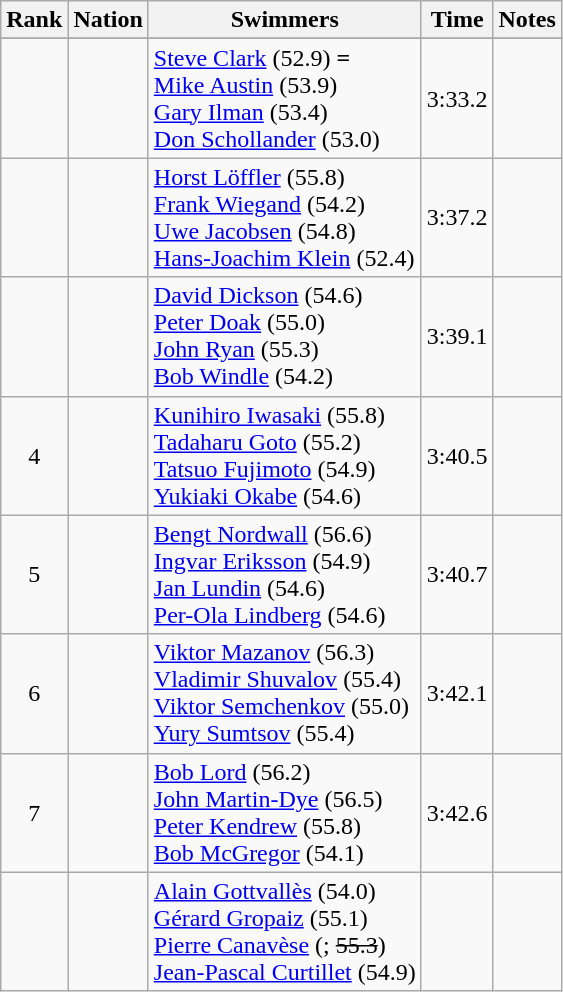<table class="wikitable sortable" style="text-align:center">
<tr>
<th>Rank</th>
<th>Nation</th>
<th>Swimmers</th>
<th>Time</th>
<th>Notes</th>
</tr>
<tr>
</tr>
<tr>
<td></td>
<td align=left></td>
<td align=left><a href='#'>Steve Clark</a> (52.9) <strong>=</strong>  <br> <a href='#'>Mike Austin</a> (53.9) <br> <a href='#'>Gary Ilman</a> (53.4) <br> <a href='#'>Don Schollander</a> (53.0)</td>
<td>3:33.2</td>
<td></td>
</tr>
<tr>
<td></td>
<td align=left></td>
<td align=left><a href='#'>Horst Löffler</a> (55.8) <br> <a href='#'>Frank Wiegand</a> (54.2) <br> <a href='#'>Uwe Jacobsen</a> (54.8) <br> <a href='#'>Hans-Joachim Klein</a> (52.4)</td>
<td>3:37.2</td>
<td></td>
</tr>
<tr>
<td></td>
<td align=left></td>
<td align=left><a href='#'>David Dickson</a> (54.6) <br> <a href='#'>Peter Doak</a> (55.0) <br> <a href='#'>John Ryan</a> (55.3) <br> <a href='#'>Bob Windle</a> (54.2)</td>
<td>3:39.1</td>
<td></td>
</tr>
<tr>
<td>4</td>
<td align=left></td>
<td align=left><a href='#'>Kunihiro Iwasaki</a> (55.8)<br><a href='#'>Tadaharu Goto</a> (55.2)<br><a href='#'>Tatsuo Fujimoto</a> (54.9)<br><a href='#'>Yukiaki Okabe</a> (54.6)</td>
<td>3:40.5</td>
<td></td>
</tr>
<tr>
<td>5</td>
<td align=left></td>
<td align=left><a href='#'>Bengt Nordwall</a> (56.6)<br><a href='#'>Ingvar Eriksson</a> (54.9)<br><a href='#'>Jan Lundin</a> (54.6)<br><a href='#'>Per-Ola Lindberg</a> (54.6)</td>
<td>3:40.7</td>
<td></td>
</tr>
<tr>
<td>6</td>
<td align=left></td>
<td align=left><a href='#'>Viktor Mazanov</a> (56.3)<br><a href='#'>Vladimir Shuvalov</a> (55.4)<br><a href='#'>Viktor Semchenkov</a> (55.0)<br><a href='#'>Yury Sumtsov</a> (55.4)</td>
<td>3:42.1</td>
<td></td>
</tr>
<tr>
<td>7</td>
<td align=left></td>
<td align=left><a href='#'>Bob Lord</a> (56.2)<br><a href='#'>John Martin-Dye</a> (56.5)<br><a href='#'>Peter Kendrew</a> (55.8)<br><a href='#'>Bob McGregor</a> (54.1)</td>
<td>3:42.6</td>
<td></td>
</tr>
<tr>
<td></td>
<td align=left></td>
<td align=left><a href='#'>Alain Gottvallès</a> (54.0)<br><a href='#'>Gérard Gropaiz</a> (55.1)<br><a href='#'>Pierre Canavèse</a> (; <s>55.3</s>)<br><a href='#'>Jean-Pascal Curtillet</a> (54.9)</td>
<td></td>
<td></td>
</tr>
</table>
